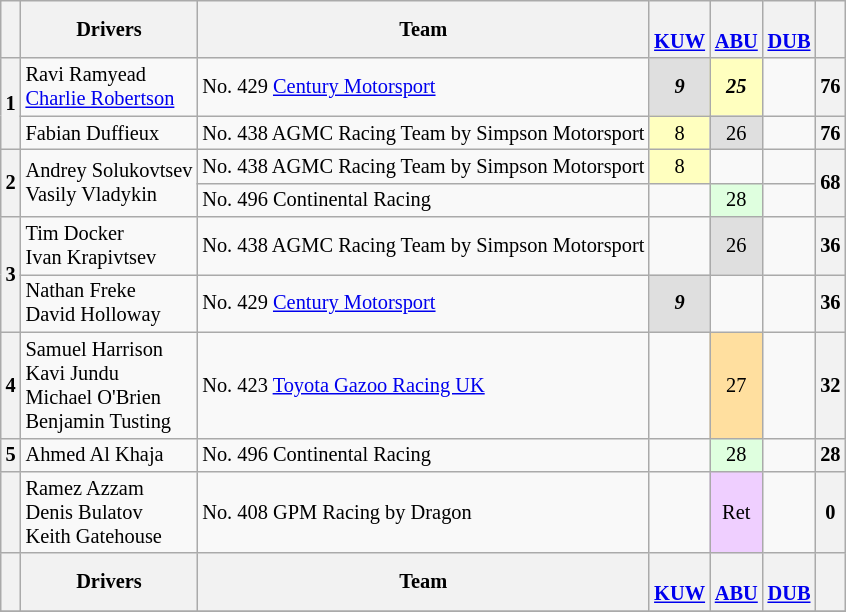<table align=left| class="wikitable" style="font-size: 85%; text-align: center;">
<tr valign="top">
<th valign=middle></th>
<th valign=middle>Drivers</th>
<th valign=middle>Team</th>
<th><br><a href='#'>KUW</a></th>
<th><br><a href='#'>ABU</a></th>
<th><br><a href='#'>DUB</a></th>
<th valign=middle>  </th>
</tr>
<tr>
<th rowspan=2>1</th>
<td align=left> Ravi Ramyead<br> <a href='#'>Charlie Robertson</a></td>
<td align=left> No. 429 <a href='#'>Century Motorsport</a></td>
<td style="background:#DFDFDF;"><strong><em>9</em></strong></td>
<td style="background:#FFFFBF;"><strong><em>25</em></strong></td>
<td></td>
<th>76</th>
</tr>
<tr>
<td align=left> Fabian Duffieux</td>
<td align=left> No. 438 AGMC Racing Team by Simpson Motorsport</td>
<td style="background:#FFFFBF;">8</td>
<td style="background:#DFDFDF;">26</td>
<td></td>
<th>76</th>
</tr>
<tr>
<th rowspan=2>2</th>
<td rowspan=2 align=left> Andrey Solukovtsev<br> Vasily Vladykin</td>
<td align=left> No. 438 AGMC Racing Team by Simpson Motorsport</td>
<td style="background:#FFFFBF;">8</td>
<td></td>
<td></td>
<th rowspan=2>68</th>
</tr>
<tr>
<td align=left> No. 496 Continental Racing</td>
<td></td>
<td style="background:#DFFFDF;">28</td>
<td></td>
</tr>
<tr>
<th rowspan=2>3</th>
<td align=left> Tim Docker<br> Ivan Krapivtsev</td>
<td align=left> No. 438 AGMC Racing Team by Simpson Motorsport</td>
<td></td>
<td style="background:#DFDFDF;">26</td>
<td></td>
<th>36</th>
</tr>
<tr>
<td align=left> Nathan Freke<br> David Holloway</td>
<td align=left> No. 429 <a href='#'>Century Motorsport</a></td>
<td style="background:#DFDFDF;"><strong><em>9</em></strong></td>
<td></td>
<td></td>
<th>36</th>
</tr>
<tr>
<th>4</th>
<td align=left> Samuel Harrison<br> Kavi Jundu<br> Michael O'Brien<br> Benjamin Tusting</td>
<td align=left> No. 423 <a href='#'>Toyota Gazoo Racing UK</a></td>
<td></td>
<td style="background:#FFDF9F;">27</td>
<td></td>
<th>32</th>
</tr>
<tr>
<th>5</th>
<td align=left> Ahmed Al Khaja</td>
<td align=left> No. 496 Continental Racing</td>
<td></td>
<td style="background:#DFFFDF;">28</td>
<td></td>
<th>28</th>
</tr>
<tr>
<th></th>
<td align=left> Ramez Azzam<br> Denis Bulatov<br> Keith Gatehouse</td>
<td align=left> No. 408 GPM Racing by Dragon</td>
<td></td>
<td style="background:#EFCFFF;">Ret</td>
<td></td>
<th>0</th>
</tr>
<tr>
<th valign=middle></th>
<th valign=middle>Drivers</th>
<th valign=middle>Team</th>
<th><br><a href='#'>KUW</a></th>
<th><br><a href='#'>ABU</a></th>
<th><br><a href='#'>DUB</a></th>
<th valign=middle>  </th>
</tr>
<tr>
</tr>
</table>
